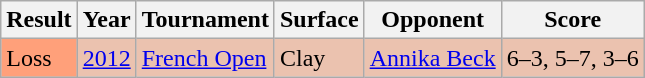<table class="sortable wikitable">
<tr>
<th>Result</th>
<th>Year</th>
<th>Tournament</th>
<th>Surface</th>
<th>Opponent</th>
<th class="unsortable">Score</th>
</tr>
<tr style="background:#ebc2af;">
<td style="background:#ffa07a;">Loss</td>
<td><a href='#'>2012</a></td>
<td><a href='#'>French Open</a></td>
<td>Clay</td>
<td> <a href='#'>Annika Beck</a></td>
<td>6–3, 5–7, 3–6</td>
</tr>
</table>
